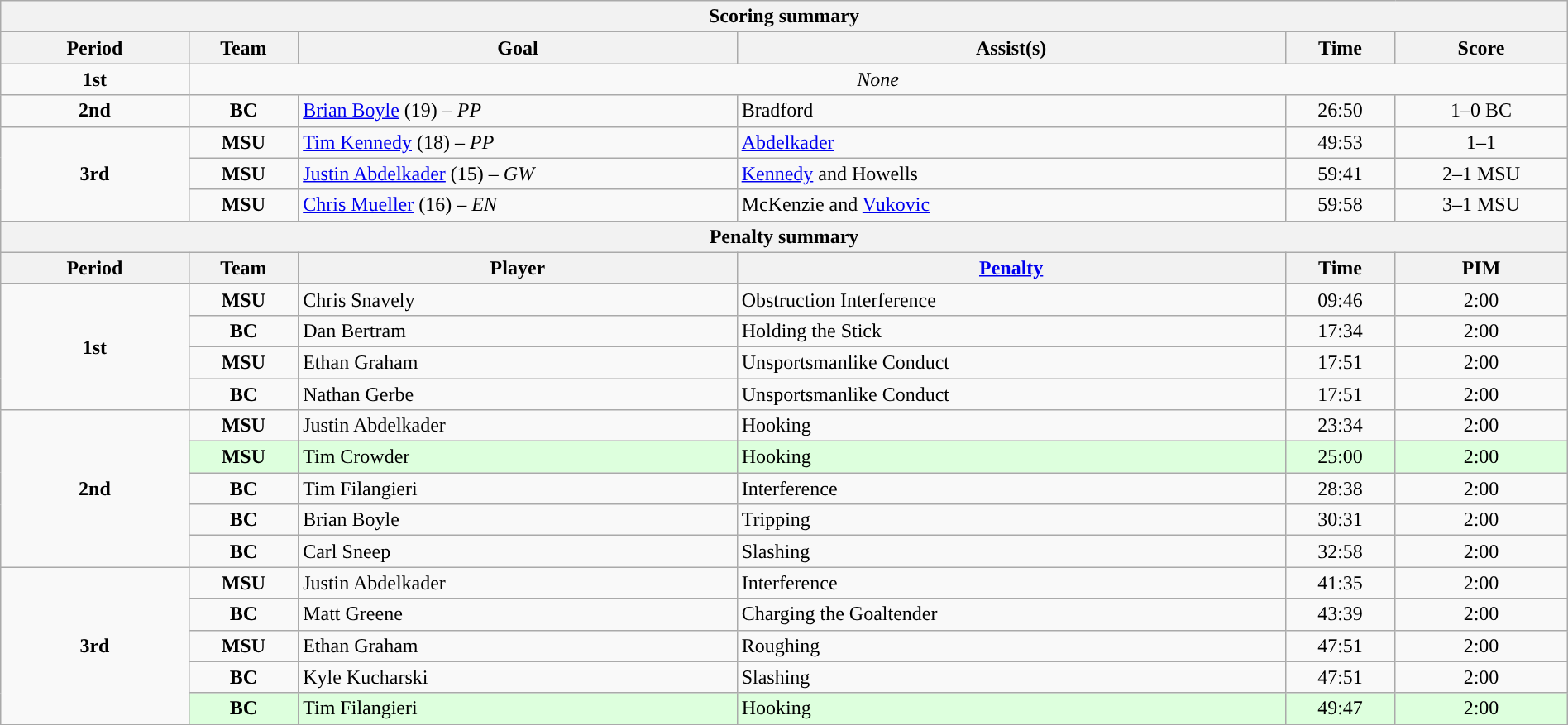<table style="width:100%;" class="wikitable">
<tr>
<th colspan=6>Scoring summary</th>
</tr>
<tr>
<th style="width:12%;">Period</th>
<th style="width:7%;">Team</th>
<th style="width:28%;">Goal</th>
<th style="width:35%;">Assist(s)</th>
<th style="width:7%;">Time</th>
<th style="width:11%;">Score</th>
</tr>
<tr>
<td style="text-align:center;" rowspan="1"><strong>1st</strong></td>
<td style="text-align:center;" colspan="5"><em>None</em></td>
</tr>
<tr>
<td style="text-align:center;" rowspan="1"><strong>2nd</strong></td>
<td align=center><strong>BC</strong></td>
<td><a href='#'>Brian Boyle</a> (19) – <em>PP</em></td>
<td>Bradford</td>
<td align=center>26:50</td>
<td align=center>1–0 BC</td>
</tr>
<tr>
<td style="text-align:center;" rowspan="3"><strong>3rd</strong></td>
<td align=center><strong>MSU</strong></td>
<td><a href='#'>Tim Kennedy</a> (18) – <em>PP</em></td>
<td><a href='#'>Abdelkader</a></td>
<td align=center>49:53</td>
<td align=center>1–1</td>
</tr>
<tr>
<td align=center><strong>MSU</strong></td>
<td><a href='#'>Justin Abdelkader</a> (15) – <em>GW</em></td>
<td><a href='#'>Kennedy</a> and Howells</td>
<td align=center>59:41</td>
<td align=center>2–1 MSU</td>
</tr>
<tr>
<td align=center><strong>MSU</strong></td>
<td><a href='#'>Chris Mueller</a> (16) – <em>EN</em></td>
<td>McKenzie and <a href='#'>Vukovic</a></td>
<td align=center>59:58</td>
<td align=center>3–1 MSU</td>
</tr>
<tr>
<th colspan=6>Penalty summary</th>
</tr>
<tr>
<th style="width:12%;">Period</th>
<th style="width:7%;">Team</th>
<th style="width:28%;">Player</th>
<th style="width:35%;"><a href='#'>Penalty</a></th>
<th style="width:7%;">Time</th>
<th style="width:11%;">PIM</th>
</tr>
<tr>
<td style="text-align:center;" rowspan="4"><strong>1st</strong></td>
<td align=center><strong>MSU</strong></td>
<td>Chris Snavely</td>
<td>Obstruction Interference</td>
<td align=center>09:46</td>
<td align=center>2:00</td>
</tr>
<tr>
<td align=center><strong>BC</strong></td>
<td>Dan Bertram</td>
<td>Holding the Stick</td>
<td align=center>17:34</td>
<td align=center>2:00</td>
</tr>
<tr>
<td align=center><strong>MSU</strong></td>
<td>Ethan Graham</td>
<td>Unsportsmanlike Conduct</td>
<td align=center>17:51</td>
<td align=center>2:00</td>
</tr>
<tr>
<td align=center><strong>BC</strong></td>
<td>Nathan Gerbe</td>
<td>Unsportsmanlike Conduct</td>
<td align=center>17:51</td>
<td align=center>2:00</td>
</tr>
<tr>
<td style="text-align:center;" rowspan="5"><strong>2nd</strong></td>
<td align=center><strong>MSU</strong></td>
<td>Justin Abdelkader</td>
<td>Hooking</td>
<td align=center>23:34</td>
<td align=center>2:00</td>
</tr>
<tr bgcolor=ddffdd>
<td align=center><strong>MSU</strong></td>
<td>Tim Crowder</td>
<td>Hooking</td>
<td align=center>25:00</td>
<td align=center>2:00</td>
</tr>
<tr>
<td align=center><strong>BC</strong></td>
<td>Tim Filangieri</td>
<td>Interference</td>
<td align=center>28:38</td>
<td align=center>2:00</td>
</tr>
<tr>
<td align=center><strong>BC</strong></td>
<td>Brian Boyle</td>
<td>Tripping</td>
<td align=center>30:31</td>
<td align=center>2:00</td>
</tr>
<tr>
<td align=center><strong>BC</strong></td>
<td>Carl Sneep</td>
<td>Slashing</td>
<td align=center>32:58</td>
<td align=center>2:00</td>
</tr>
<tr>
<td style="text-align:center;" rowspan="5"><strong>3rd</strong></td>
<td align=center><strong>MSU</strong></td>
<td>Justin Abdelkader</td>
<td>Interference</td>
<td align=center>41:35</td>
<td align=center>2:00</td>
</tr>
<tr>
<td align=center><strong>BC</strong></td>
<td>Matt Greene</td>
<td>Charging the Goaltender</td>
<td align=center>43:39</td>
<td align=center>2:00</td>
</tr>
<tr>
<td align=center><strong>MSU</strong></td>
<td>Ethan Graham</td>
<td>Roughing</td>
<td align=center>47:51</td>
<td align=center>2:00</td>
</tr>
<tr>
<td align=center><strong>BC</strong></td>
<td>Kyle Kucharski</td>
<td>Slashing</td>
<td align=center>47:51</td>
<td align=center>2:00</td>
</tr>
<tr bgcolor=ddffdd>
<td align=center><strong>BC</strong></td>
<td>Tim Filangieri</td>
<td>Hooking</td>
<td align=center>49:47</td>
<td align=center>2:00</td>
</tr>
<tr>
</tr>
</table>
